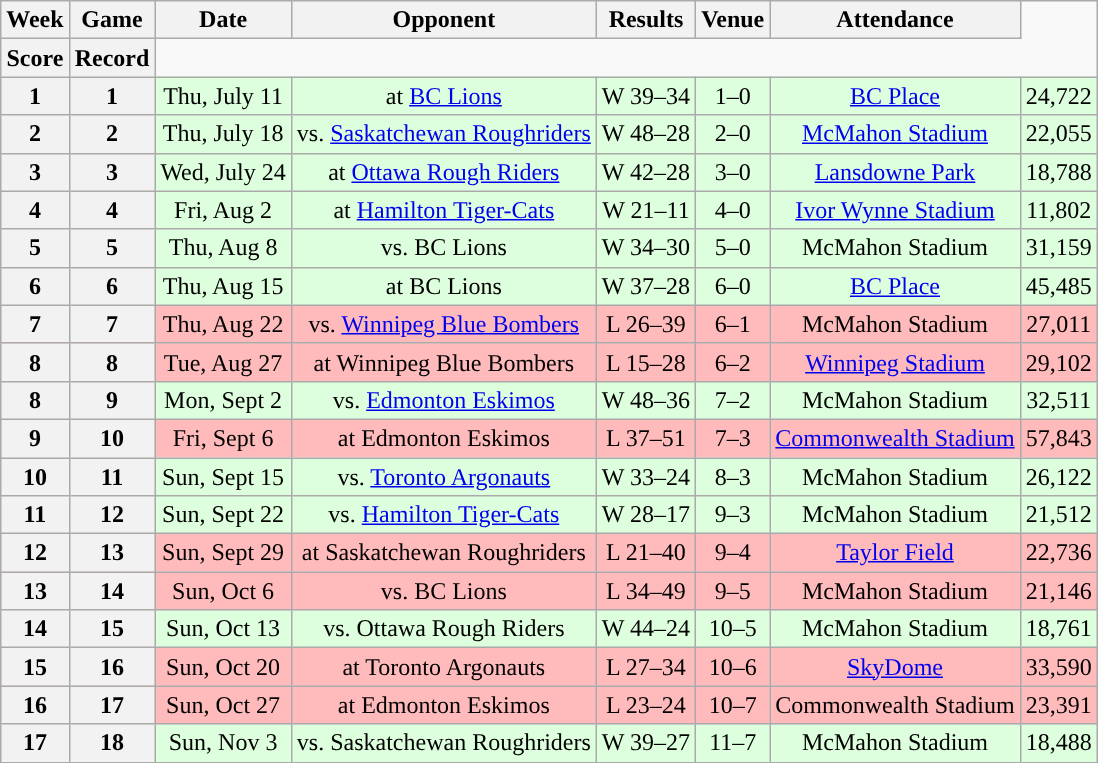<table class="wikitable" style="text-align:center">
<tr>
<th>Week</th>
<th>Game</th>
<th>Date</th>
<th>Opponent</th>
<th>Results</th>
<th>Venue</th>
<th>Attendance</th>
</tr>
<tr>
<th>Score</th>
<th>Record</th>
</tr>
<tr style="background:#ddffdd">
<th>1</th>
<th>1</th>
<td>Thu, July 11</td>
<td>at <a href='#'>BC Lions</a></td>
<td>W 39–34</td>
<td>1–0</td>
<td><a href='#'>BC Place</a></td>
<td>24,722</td>
</tr>
<tr style="background:#ddffdd">
<th>2</th>
<th>2</th>
<td>Thu, July 18</td>
<td>vs. <a href='#'>Saskatchewan Roughriders</a></td>
<td>W 48–28</td>
<td>2–0</td>
<td><a href='#'>McMahon Stadium</a></td>
<td>22,055</td>
</tr>
<tr style="background:#ddffdd">
<th>3</th>
<th>3</th>
<td>Wed, July 24</td>
<td>at <a href='#'>Ottawa Rough Riders</a></td>
<td>W 42–28</td>
<td>3–0</td>
<td><a href='#'>Lansdowne Park</a></td>
<td>18,788</td>
</tr>
<tr style="background:#ddffdd">
<th>4</th>
<th>4</th>
<td>Fri, Aug 2</td>
<td>at <a href='#'>Hamilton Tiger-Cats</a></td>
<td>W 21–11</td>
<td>4–0</td>
<td><a href='#'>Ivor Wynne Stadium</a></td>
<td>11,802</td>
</tr>
<tr style="background:#ddffdd">
<th>5</th>
<th>5</th>
<td>Thu, Aug 8</td>
<td>vs. BC Lions</td>
<td>W 34–30 </td>
<td>5–0</td>
<td>McMahon Stadium</td>
<td>31,159</td>
</tr>
<tr style="background:#ddffdd">
<th>6</th>
<th>6</th>
<td>Thu, Aug 15</td>
<td>at BC Lions</td>
<td>W 37–28 </td>
<td>6–0</td>
<td><a href='#'>BC Place</a></td>
<td>45,485</td>
</tr>
<tr style="background:#ffbbbb">
<th>7</th>
<th>7</th>
<td>Thu, Aug 22</td>
<td>vs. <a href='#'>Winnipeg Blue Bombers</a></td>
<td>L 26–39</td>
<td>6–1</td>
<td>McMahon Stadium</td>
<td>27,011</td>
</tr>
<tr style="background:#ffbbbb">
<th>8</th>
<th>8</th>
<td>Tue, Aug 27</td>
<td>at Winnipeg Blue Bombers</td>
<td>L 15–28</td>
<td>6–2</td>
<td><a href='#'>Winnipeg Stadium</a></td>
<td>29,102</td>
</tr>
<tr style="background:#ddffdd">
<th>8</th>
<th>9</th>
<td>Mon, Sept 2</td>
<td>vs. <a href='#'>Edmonton Eskimos</a></td>
<td>W 48–36</td>
<td>7–2</td>
<td>McMahon Stadium</td>
<td>32,511</td>
</tr>
<tr style="background:#ffbbbb">
<th>9</th>
<th>10</th>
<td>Fri, Sept 6</td>
<td>at Edmonton Eskimos</td>
<td>L 37–51</td>
<td>7–3</td>
<td><a href='#'>Commonwealth Stadium</a></td>
<td>57,843</td>
</tr>
<tr style="background:#ddffdd">
<th>10</th>
<th>11</th>
<td>Sun, Sept 15</td>
<td>vs. <a href='#'>Toronto Argonauts</a></td>
<td>W 33–24</td>
<td>8–3</td>
<td>McMahon Stadium</td>
<td>26,122</td>
</tr>
<tr style="background:#ddffdd">
<th>11</th>
<th>12</th>
<td>Sun, Sept 22</td>
<td>vs. <a href='#'>Hamilton Tiger-Cats</a></td>
<td>W 28–17</td>
<td>9–3</td>
<td>McMahon Stadium</td>
<td>21,512</td>
</tr>
<tr style="background:#ffbbbb">
<th>12</th>
<th>13</th>
<td>Sun, Sept 29</td>
<td>at Saskatchewan Roughriders</td>
<td>L 21–40</td>
<td>9–4</td>
<td><a href='#'>Taylor Field</a></td>
<td>22,736</td>
</tr>
<tr style="background:#ffbbbb">
<th>13</th>
<th>14</th>
<td>Sun, Oct 6</td>
<td>vs. BC Lions</td>
<td>L 34–49</td>
<td>9–5</td>
<td>McMahon Stadium</td>
<td>21,146</td>
</tr>
<tr style="background:#ddffdd">
<th>14</th>
<th>15</th>
<td>Sun, Oct 13</td>
<td>vs. Ottawa Rough Riders</td>
<td>W 44–24</td>
<td>10–5</td>
<td>McMahon Stadium</td>
<td>18,761</td>
</tr>
<tr style="background:#ffbbbb">
<th>15</th>
<th>16</th>
<td>Sun, Oct 20</td>
<td>at Toronto Argonauts</td>
<td>L 27–34</td>
<td>10–6</td>
<td><a href='#'>SkyDome</a></td>
<td>33,590</td>
</tr>
<tr style="background:#ffbbbb">
<th>16</th>
<th>17</th>
<td>Sun, Oct 27</td>
<td>at Edmonton Eskimos</td>
<td>L 23–24</td>
<td>10–7</td>
<td>Commonwealth Stadium</td>
<td>23,391</td>
</tr>
<tr style="background:#ddffdd">
<th>17</th>
<th>18</th>
<td>Sun, Nov 3</td>
<td>vs. Saskatchewan Roughriders</td>
<td>W 39–27</td>
<td>11–7</td>
<td>McMahon Stadium</td>
<td>18,488</td>
</tr>
</table>
